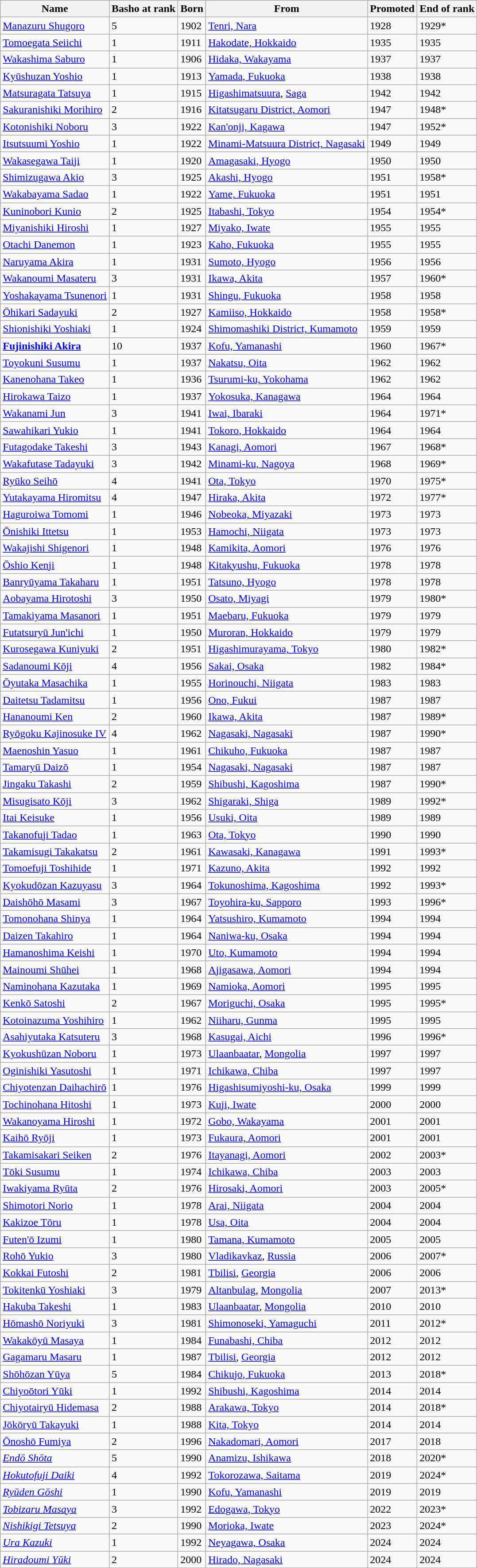<table class="wikitable sortable">
<tr>
<th>Name</th>
<th>Basho at rank</th>
<th>Born</th>
<th>From</th>
<th>Promoted</th>
<th>End of rank</th>
</tr>
<tr>
<td><a href='#'>Manazuru Shugoro</a></td>
<td>5</td>
<td>1902</td>
<td><a href='#'>Tenri, Nara</a></td>
<td>1928</td>
<td>1929*</td>
</tr>
<tr>
<td><a href='#'>Tomoegata Seiichi</a></td>
<td>1</td>
<td>1911</td>
<td><a href='#'>Hakodate, Hokkaido</a></td>
<td>1935</td>
<td>1935</td>
</tr>
<tr>
<td><a href='#'>Wakashima Saburo</a></td>
<td>1</td>
<td>1906</td>
<td><a href='#'>Hidaka, Wakayama</a></td>
<td>1937</td>
<td>1937</td>
</tr>
<tr>
<td><a href='#'>Kyūshuzan Yoshio</a></td>
<td>1</td>
<td>1913</td>
<td><a href='#'>Yamada, Fukuoka</a></td>
<td>1938</td>
<td>1938</td>
</tr>
<tr>
<td><a href='#'>Matsuragata Tatsuya</a></td>
<td>1</td>
<td>1915</td>
<td><a href='#'>Higashimatsuura</a>, <a href='#'>Saga</a></td>
<td>1942</td>
<td>1942</td>
</tr>
<tr>
<td><a href='#'>Sakuranishiki Morihiro</a></td>
<td>2</td>
<td>1916</td>
<td><a href='#'>Kitatsugaru District, Aomori</a></td>
<td>1947</td>
<td>1948*</td>
</tr>
<tr>
<td><a href='#'>Kotonishiki Noboru</a></td>
<td>3</td>
<td>1922</td>
<td><a href='#'>Kan'onji, Kagawa</a></td>
<td>1947</td>
<td>1952*</td>
</tr>
<tr>
<td><a href='#'>Itsutsuumi Yoshio</a></td>
<td>1</td>
<td>1922</td>
<td><a href='#'>Minami-Matsuura District, Nagasaki</a></td>
<td>1949</td>
<td>1949</td>
</tr>
<tr>
<td><a href='#'>Wakasegawa Taiji</a></td>
<td>1</td>
<td>1920</td>
<td><a href='#'>Amagasaki, Hyogo</a></td>
<td>1950</td>
<td>1950</td>
</tr>
<tr>
<td><a href='#'>Shimizugawa Akio</a></td>
<td>3</td>
<td>1925</td>
<td><a href='#'>Akashi, Hyogo</a></td>
<td>1951</td>
<td>1958*</td>
</tr>
<tr>
<td><a href='#'>Wakabayama Sadao</a></td>
<td>1</td>
<td>1922</td>
<td><a href='#'>Yame, Fukuoka</a></td>
<td>1951</td>
<td>1951</td>
</tr>
<tr>
<td><a href='#'>Kuninobori Kunio</a></td>
<td>2</td>
<td>1925</td>
<td><a href='#'>Itabashi, Tokyo</a></td>
<td>1954</td>
<td>1954*</td>
</tr>
<tr>
<td><a href='#'>Miyanishiki Hiroshi</a></td>
<td>1</td>
<td>1927</td>
<td><a href='#'>Miyako, Iwate</a></td>
<td>1955</td>
<td>1955</td>
</tr>
<tr>
<td><a href='#'>Otachi Danemon</a></td>
<td>1</td>
<td>1923</td>
<td><a href='#'>Kaho, Fukuoka</a></td>
<td>1955</td>
<td>1955</td>
</tr>
<tr>
<td><a href='#'>Naruyama Akira</a></td>
<td>1</td>
<td>1931</td>
<td><a href='#'>Sumoto, Hyogo</a></td>
<td>1956</td>
<td>1956</td>
</tr>
<tr>
<td><a href='#'>Wakanoumi Masateru</a></td>
<td>3</td>
<td>1931</td>
<td><a href='#'>Ikawa, Akita</a></td>
<td>1957</td>
<td>1960*</td>
</tr>
<tr>
<td><a href='#'>Yoshakayama Tsunenori</a></td>
<td>1</td>
<td>1931</td>
<td><a href='#'>Shingu, Fukuoka</a></td>
<td>1958</td>
<td>1958</td>
</tr>
<tr>
<td><a href='#'>Ōhikari Sadayuki</a></td>
<td>2</td>
<td>1927</td>
<td><a href='#'>Kamiiso, Hokkaido</a></td>
<td>1958</td>
<td>1958*</td>
</tr>
<tr>
<td><a href='#'>Shionishiki Yoshiaki</a></td>
<td>1</td>
<td>1924</td>
<td><a href='#'>Shimomashiki District, Kumamoto</a></td>
<td>1959</td>
<td>1959</td>
</tr>
<tr>
<td><strong><a href='#'>Fujinishiki Akira</a></strong></td>
<td>10</td>
<td>1937</td>
<td><a href='#'>Kofu, Yamanashi</a></td>
<td>1960</td>
<td>1967*</td>
</tr>
<tr>
<td><a href='#'>Toyokuni Susumu</a></td>
<td>1</td>
<td>1937</td>
<td><a href='#'>Nakatsu, Oita</a></td>
<td>1962</td>
<td>1962</td>
</tr>
<tr>
<td><a href='#'>Kanenohana Takeo</a></td>
<td>1</td>
<td>1936</td>
<td><a href='#'>Tsurumi-ku, Yokohama</a></td>
<td>1962</td>
<td>1962</td>
</tr>
<tr>
<td><a href='#'>Hirokawa Taizo</a></td>
<td>1</td>
<td>1937</td>
<td><a href='#'>Yokosuka, Kanagawa</a></td>
<td>1964</td>
<td>1964</td>
</tr>
<tr>
<td><a href='#'>Wakanami Jun</a></td>
<td>3</td>
<td>1941</td>
<td><a href='#'>Iwai, Ibaraki</a></td>
<td>1964</td>
<td>1971*</td>
</tr>
<tr>
<td><a href='#'>Sawahikari Yukio</a></td>
<td>1</td>
<td>1941</td>
<td><a href='#'>Tokoro, Hokkaido</a></td>
<td>1964</td>
<td>1964</td>
</tr>
<tr>
<td><a href='#'>Futagodake Takeshi</a></td>
<td>3</td>
<td>1943</td>
<td><a href='#'>Kanagi, Aomori</a></td>
<td>1967</td>
<td>1968*</td>
</tr>
<tr>
<td><a href='#'>Wakafutase Tadayuki</a></td>
<td>3</td>
<td>1942</td>
<td><a href='#'>Minami-ku, Nagoya</a></td>
<td>1968</td>
<td>1969*</td>
</tr>
<tr>
<td><a href='#'>Ryūko Seihō</a></td>
<td>4</td>
<td>1941</td>
<td><a href='#'>Ota, Tokyo</a></td>
<td>1970</td>
<td>1975*</td>
</tr>
<tr>
<td><a href='#'>Yutakayama Hiromitsu</a></td>
<td>4</td>
<td>1947</td>
<td><a href='#'>Hiraka, Akita</a></td>
<td>1972</td>
<td>1977*</td>
</tr>
<tr>
<td><a href='#'>Haguroiwa Tomomi</a></td>
<td>1</td>
<td>1946</td>
<td><a href='#'>Nobeoka, Miyazaki</a></td>
<td>1973</td>
<td>1973</td>
</tr>
<tr>
<td><a href='#'>Ōnishiki Ittetsu</a></td>
<td>1</td>
<td>1953</td>
<td><a href='#'>Hamochi, Niigata</a></td>
<td>1973</td>
<td>1973</td>
</tr>
<tr>
<td><a href='#'>Wakajishi Shigenori</a></td>
<td>1</td>
<td>1948</td>
<td><a href='#'>Kamikita, Aomori</a></td>
<td>1976</td>
<td>1976</td>
</tr>
<tr>
<td><a href='#'>Ōshio Kenji</a></td>
<td>1</td>
<td>1948</td>
<td><a href='#'>Kitakyushu, Fukuoka</a></td>
<td>1978</td>
<td>1978</td>
</tr>
<tr>
<td><a href='#'>Banryūyama Takaharu</a></td>
<td>1</td>
<td>1951</td>
<td><a href='#'>Tatsuno, Hyogo</a></td>
<td>1978</td>
<td>1978</td>
</tr>
<tr>
<td><a href='#'>Aobayama Hirotoshi</a></td>
<td>3</td>
<td>1950</td>
<td><a href='#'>Osato, Miyagi</a></td>
<td>1979</td>
<td>1980*</td>
</tr>
<tr>
<td><a href='#'>Tamakiyama Masanori</a></td>
<td>1</td>
<td>1951</td>
<td><a href='#'>Maebaru, Fukuoka</a></td>
<td>1979</td>
<td>1979</td>
</tr>
<tr>
<td><a href='#'>Futatsuryū Jun'ichi</a></td>
<td>1</td>
<td>1950</td>
<td><a href='#'>Muroran, Hokkaido</a></td>
<td>1979</td>
<td>1979</td>
</tr>
<tr>
<td><a href='#'>Kurosegawa Kuniyuki</a></td>
<td>2</td>
<td>1951</td>
<td><a href='#'>Higashimurayama, Tokyo</a></td>
<td>1980</td>
<td>1982*</td>
</tr>
<tr>
<td><a href='#'>Sadanoumi Kōji</a></td>
<td>4</td>
<td>1956</td>
<td><a href='#'>Sakai, Osaka</a></td>
<td>1982</td>
<td>1984*</td>
</tr>
<tr>
<td><a href='#'>Ōyutaka Masachika</a></td>
<td>1</td>
<td>1955</td>
<td><a href='#'>Horinouchi, Niigata</a></td>
<td>1983</td>
<td>1983</td>
</tr>
<tr>
<td><a href='#'>Daitetsu Tadamitsu</a></td>
<td>1</td>
<td>1956</td>
<td><a href='#'>Ono, Fukui</a></td>
<td>1987</td>
<td>1987</td>
</tr>
<tr>
<td><a href='#'>Hananoumi Ken</a></td>
<td>2</td>
<td>1960</td>
<td><a href='#'>Ikawa, Akita</a></td>
<td>1987</td>
<td>1989*</td>
</tr>
<tr>
<td><a href='#'>Ryōgoku Kajinosuke IV</a></td>
<td>4</td>
<td>1962</td>
<td><a href='#'>Nagasaki, Nagasaki</a></td>
<td>1987</td>
<td>1990*</td>
</tr>
<tr>
<td><a href='#'>Maenoshin Yasuo</a></td>
<td>1</td>
<td>1961</td>
<td><a href='#'>Chikuho, Fukuoka</a></td>
<td>1987</td>
<td>1987</td>
</tr>
<tr>
<td><a href='#'>Tamaryū Daizō</a></td>
<td>1</td>
<td>1954</td>
<td><a href='#'>Nagasaki, Nagasaki</a></td>
<td>1987</td>
<td>1987</td>
</tr>
<tr>
<td><a href='#'>Jingaku Takashi</a></td>
<td>2</td>
<td>1959</td>
<td><a href='#'>Shibushi, Kagoshima</a></td>
<td>1987</td>
<td>1990*</td>
</tr>
<tr>
<td><a href='#'>Misugisato Kōji</a></td>
<td>3</td>
<td>1962</td>
<td><a href='#'>Shigaraki, Shiga</a></td>
<td>1989</td>
<td>1992*</td>
</tr>
<tr>
<td><a href='#'>Itai Keisuke</a></td>
<td>1</td>
<td>1956</td>
<td><a href='#'>Usuki, Oita</a></td>
<td>1989</td>
<td>1989</td>
</tr>
<tr>
<td><a href='#'>Takanofuji Tadao</a></td>
<td>1</td>
<td>1963</td>
<td><a href='#'>Ota, Tokyo</a></td>
<td>1990</td>
<td>1990</td>
</tr>
<tr>
<td><a href='#'>Takamisugi Takakatsu</a></td>
<td>2</td>
<td>1961</td>
<td><a href='#'>Kawasaki, Kanagawa</a></td>
<td>1991</td>
<td>1993*</td>
</tr>
<tr>
<td><a href='#'>Tomoefuji Toshihide</a></td>
<td>1</td>
<td>1971</td>
<td><a href='#'>Kazuno, Akita</a></td>
<td>1992</td>
<td>1992</td>
</tr>
<tr>
<td><a href='#'>Kyokudōzan Kazuyasu</a></td>
<td>3</td>
<td>1964</td>
<td><a href='#'>Tokunoshima, Kagoshima</a></td>
<td>1992</td>
<td>1993*</td>
</tr>
<tr>
<td><a href='#'>Daishōhō Masami</a></td>
<td>3</td>
<td>1967</td>
<td><a href='#'>Toyohira-ku, Sapporo</a></td>
<td>1993</td>
<td>1996*</td>
</tr>
<tr>
<td><a href='#'>Tomonohana Shinya</a></td>
<td>1</td>
<td>1964</td>
<td><a href='#'>Yatsushiro, Kumamoto</a></td>
<td>1994</td>
<td>1994</td>
</tr>
<tr>
<td><a href='#'>Daizen Takahiro</a></td>
<td>1</td>
<td>1964</td>
<td><a href='#'>Naniwa-ku, Osaka</a></td>
<td>1994</td>
<td>1994</td>
</tr>
<tr>
<td><a href='#'>Hamanoshima Keishi</a></td>
<td>1</td>
<td>1970</td>
<td><a href='#'>Uto, Kumamoto</a></td>
<td>1994</td>
<td>1994</td>
</tr>
<tr>
<td><a href='#'>Mainoumi Shūhei</a></td>
<td>1</td>
<td>1968</td>
<td><a href='#'>Ajigasawa, Aomori</a></td>
<td>1994</td>
<td>1994</td>
</tr>
<tr>
<td><a href='#'>Naminohana Kazutaka</a></td>
<td>1</td>
<td>1969</td>
<td><a href='#'>Namioka, Aomori</a></td>
<td>1995</td>
<td>1995</td>
</tr>
<tr>
<td><a href='#'>Kenkō Satoshi</a></td>
<td>2</td>
<td>1967</td>
<td><a href='#'>Moriguchi, Osaka</a></td>
<td>1995</td>
<td>1995*</td>
</tr>
<tr>
<td><a href='#'>Kotoinazuma Yoshihiro</a></td>
<td>1</td>
<td>1962</td>
<td><a href='#'>Niiharu, Gunma</a></td>
<td>1995</td>
<td>1995</td>
</tr>
<tr>
<td><a href='#'>Asahiyutaka Katsuteru</a></td>
<td>3</td>
<td>1968</td>
<td><a href='#'>Kasugai, Aichi</a></td>
<td>1996</td>
<td>1996*</td>
</tr>
<tr>
<td><a href='#'>Kyokushūzan Noboru</a></td>
<td>1</td>
<td>1973</td>
<td><a href='#'>Ulaanbaatar</a>, <a href='#'>Mongolia</a></td>
<td>1997</td>
<td>1997</td>
</tr>
<tr>
<td><a href='#'>Oginishiki Yasutoshi</a></td>
<td>1</td>
<td>1971</td>
<td><a href='#'>Ichikawa, Chiba</a></td>
<td>1997</td>
<td>1997</td>
</tr>
<tr>
<td><a href='#'>Chiyotenzan Daihachirō</a></td>
<td>1</td>
<td>1976</td>
<td><a href='#'>Higashisumiyoshi-ku, Osaka</a></td>
<td>1999</td>
<td>1999</td>
</tr>
<tr>
<td><a href='#'>Tochinohana Hitoshi</a></td>
<td>1</td>
<td>1973</td>
<td><a href='#'>Kuji, Iwate</a></td>
<td>2000</td>
<td>2000</td>
</tr>
<tr>
<td><a href='#'>Wakanoyama Hiroshi</a></td>
<td>1</td>
<td>1972</td>
<td><a href='#'>Gobo, Wakayama</a></td>
<td>2001</td>
<td>2001</td>
</tr>
<tr>
<td><a href='#'>Kaihō Ryōji</a></td>
<td>1</td>
<td>1973</td>
<td><a href='#'>Fukaura, Aomori</a></td>
<td>2001</td>
<td>2001</td>
</tr>
<tr>
<td><a href='#'>Takamisakari Seiken</a></td>
<td>2</td>
<td>1976</td>
<td><a href='#'>Itayanagi, Aomori</a></td>
<td>2002</td>
<td>2003*</td>
</tr>
<tr>
<td><a href='#'>Tōki Susumu</a></td>
<td>1</td>
<td>1974</td>
<td><a href='#'>Ichikawa, Chiba</a></td>
<td>2003</td>
<td>2003</td>
</tr>
<tr>
<td><a href='#'>Iwakiyama Ryūta</a></td>
<td>2</td>
<td>1976</td>
<td><a href='#'>Hirosaki, Aomori</a></td>
<td>2003</td>
<td>2005*</td>
</tr>
<tr>
<td><a href='#'>Shimotori Norio</a></td>
<td>1</td>
<td>1978</td>
<td><a href='#'>Arai, Niigata</a></td>
<td>2004</td>
<td>2004</td>
</tr>
<tr>
<td><a href='#'>Kakizoe Tōru</a></td>
<td>1</td>
<td>1978</td>
<td><a href='#'>Usa, Oita</a></td>
<td>2004</td>
<td>2004</td>
</tr>
<tr>
<td><a href='#'>Futen'ō Izumi</a></td>
<td>1</td>
<td>1980</td>
<td><a href='#'>Tamana, Kumamoto</a></td>
<td>2005</td>
<td>2005</td>
</tr>
<tr>
<td><a href='#'>Rohō Yukio</a></td>
<td>3</td>
<td>1980</td>
<td><a href='#'>Vladikavkaz</a>, <a href='#'>Russia</a></td>
<td>2006</td>
<td>2007*</td>
</tr>
<tr>
<td><a href='#'>Kokkai Futoshi</a></td>
<td>2</td>
<td>1981</td>
<td><a href='#'>Tbilisi</a>, <a href='#'>Georgia</a></td>
<td>2006</td>
<td>2006</td>
</tr>
<tr>
<td><a href='#'>Tokitenkū Yoshiaki</a></td>
<td>3</td>
<td>1979</td>
<td><a href='#'>Altanbulag</a>, <a href='#'>Mongolia</a></td>
<td>2007</td>
<td>2013*</td>
</tr>
<tr>
<td><a href='#'>Hakuba Takeshi</a></td>
<td>1</td>
<td>1983</td>
<td><a href='#'>Ulaanbaatar</a>, <a href='#'>Mongolia</a></td>
<td>2010</td>
<td>2010</td>
</tr>
<tr>
<td><a href='#'>Hōmashō Noriyuki</a></td>
<td>3</td>
<td>1981</td>
<td><a href='#'>Shimonoseki, Yamaguchi</a></td>
<td>2011</td>
<td>2012*</td>
</tr>
<tr>
<td><a href='#'>Wakakōyū Masaya</a></td>
<td>1</td>
<td>1984</td>
<td><a href='#'>Funabashi, Chiba</a></td>
<td>2012</td>
<td>2012</td>
</tr>
<tr>
<td><a href='#'>Gagamaru Masaru</a></td>
<td>1</td>
<td>1987</td>
<td><a href='#'>Tbilisi</a>, <a href='#'>Georgia</a></td>
<td>2012</td>
<td>2012</td>
</tr>
<tr>
<td><a href='#'>Shōhōzan Yūya</a></td>
<td>5</td>
<td>1984</td>
<td><a href='#'>Chikujo, Fukuoka</a></td>
<td>2013</td>
<td>2018*</td>
</tr>
<tr>
<td><a href='#'>Chiyoōtori Yūki</a></td>
<td>1</td>
<td>1992</td>
<td><a href='#'>Shibushi, Kagoshima</a></td>
<td>2014</td>
<td>2014</td>
</tr>
<tr>
<td><a href='#'>Chiyotairyū Hidemasa</a></td>
<td>2</td>
<td>1988</td>
<td><a href='#'>Arakawa, Tokyo</a></td>
<td>2014</td>
<td>2018*</td>
</tr>
<tr>
<td><a href='#'>Jōkōryū Takayuki</a></td>
<td>1</td>
<td>1988</td>
<td><a href='#'>Kita, Tokyo</a></td>
<td>2014</td>
<td>2014</td>
</tr>
<tr>
<td><a href='#'>Ōnoshō Fumiya</a></td>
<td>2</td>
<td>1996</td>
<td><a href='#'>Nakadomari, Aomori</a></td>
<td>2017</td>
<td>2018</td>
</tr>
<tr>
<td><em><a href='#'>Endō Shōta</a></em></td>
<td>5</td>
<td>1990</td>
<td><a href='#'>Anamizu, Ishikawa</a></td>
<td>2018</td>
<td>2020*</td>
</tr>
<tr>
<td><em><a href='#'>Hokutofuji Daiki</a></em></td>
<td>4</td>
<td>1992</td>
<td><a href='#'>Tokorozawa, Saitama</a></td>
<td>2019</td>
<td>2024*</td>
</tr>
<tr>
<td><em><a href='#'>Ryūden Gōshi</a></em></td>
<td>1</td>
<td>1990</td>
<td><a href='#'>Kofu, Yamanashi</a></td>
<td>2019</td>
<td>2019</td>
</tr>
<tr>
<td><em><a href='#'>Tobizaru Masaya</a></em></td>
<td>3</td>
<td>1992</td>
<td><a href='#'>Edogawa, Tokyo</a></td>
<td>2022</td>
<td>2023*</td>
</tr>
<tr>
<td><em><a href='#'>Nishikigi Tetsuya</a></em></td>
<td>2</td>
<td>1990</td>
<td><a href='#'>Morioka, Iwate</a></td>
<td>2023</td>
<td>2024*</td>
</tr>
<tr>
<td><em><a href='#'>Ura Kazuki</a></em></td>
<td>1</td>
<td>1992</td>
<td><a href='#'>Neyagawa, Osaka</a></td>
<td>2024</td>
<td>2024</td>
</tr>
<tr>
<td><em><a href='#'>Hiradoumi Yūki</a></em></td>
<td>2</td>
<td>2000</td>
<td><a href='#'>Hirado, Nagasaki</a></td>
<td>2024</td>
<td>2024</td>
</tr>
</table>
